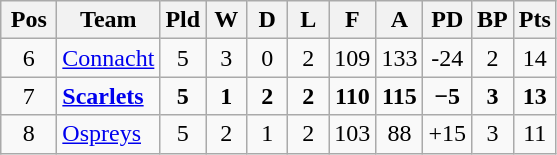<table class="wikitable" style="text-align:center">
<tr>
<th width="30">Pos</th>
<th>Team</th>
<th width="20">Pld</th>
<th width="20">W</th>
<th width="20">D</th>
<th width="20">L</th>
<th width="20">F</th>
<th width="20">A</th>
<th width="20">PD</th>
<th width="20">BP</th>
<th width="20">Pts</th>
</tr>
<tr>
<td>6</td>
<td align=left> <a href='#'>Connacht</a></td>
<td>5</td>
<td>3</td>
<td>0</td>
<td>2</td>
<td>109</td>
<td>133</td>
<td>-24</td>
<td>2</td>
<td>14</td>
</tr>
<tr>
<td>7</td>
<td align=left> <strong><a href='#'>Scarlets</a></strong></td>
<td><strong>5</strong></td>
<td><strong>1</strong></td>
<td><strong>2</strong></td>
<td><strong>2</strong></td>
<td><strong>110</strong></td>
<td><strong>115</strong></td>
<td><strong>−5</strong></td>
<td><strong>3</strong></td>
<td><strong>13</strong></td>
</tr>
<tr>
<td>8</td>
<td align=left> <a href='#'>Ospreys</a></td>
<td>5</td>
<td>2</td>
<td>1</td>
<td>2</td>
<td>103</td>
<td>88</td>
<td>+15</td>
<td>3</td>
<td>11</td>
</tr>
</table>
